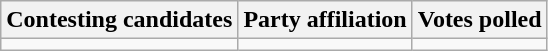<table class="wikitable sortable">
<tr>
<th>Contesting candidates</th>
<th>Party affiliation</th>
<th>Votes polled</th>
</tr>
<tr>
<td></td>
<td></td>
<td></td>
</tr>
</table>
